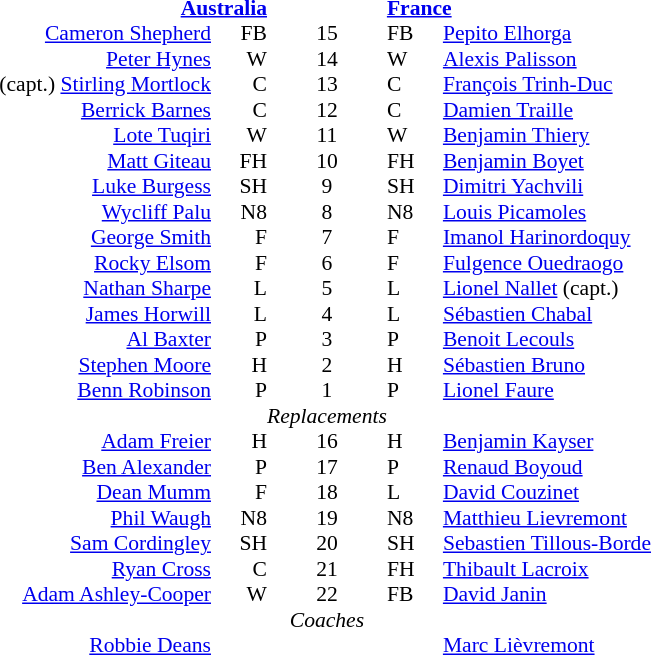<table width="100%" style="font-size: 90%; " cellspacing="0" cellpadding="0" align=center>
<tr>
<td width=41%; text-align=right></td>
<td width=3%; text-align:right></td>
<td width=4%; text-align:center></td>
<td width=3%; text-align:left></td>
<td width=49%; text-align:left></td>
</tr>
<tr>
<td colspan=2; align=right><strong><a href='#'>Australia</a></strong></td>
<td></td>
<td colspan=2;><strong><a href='#'>France</a></strong></td>
</tr>
<tr>
<td align=right><a href='#'>Cameron Shepherd</a></td>
<td align=right>FB</td>
<td align=center>15</td>
<td>FB</td>
<td><a href='#'>Pepito Elhorga</a> </td>
</tr>
<tr>
<td align=right><a href='#'>Peter Hynes</a></td>
<td align=right>W</td>
<td align=center>14</td>
<td>W</td>
<td><a href='#'>Alexis Palisson</a></td>
</tr>
<tr>
<td align=right>(capt.) <a href='#'>Stirling Mortlock</a></td>
<td align=right>C</td>
<td align=center>13</td>
<td>C</td>
<td><a href='#'>François Trinh-Duc</a></td>
</tr>
<tr>
<td align=right> <a href='#'>Berrick Barnes</a></td>
<td align=right>C</td>
<td align=center>12</td>
<td>C</td>
<td><a href='#'>Damien Traille</a></td>
</tr>
<tr>
<td align=right> <a href='#'>Lote Tuqiri</a></td>
<td align=right>W</td>
<td align=center>11</td>
<td>W</td>
<td><a href='#'>Benjamin Thiery</a></td>
</tr>
<tr>
<td align=right><a href='#'>Matt Giteau</a></td>
<td align=right>FH</td>
<td align=center>10</td>
<td>FH</td>
<td><a href='#'>Benjamin Boyet</a> </td>
</tr>
<tr>
<td align=right> <a href='#'>Luke Burgess</a></td>
<td align=right>SH</td>
<td align=center>9</td>
<td>SH</td>
<td><a href='#'>Dimitri Yachvili</a> </td>
</tr>
<tr>
<td align=right> <a href='#'>Wycliff Palu</a></td>
<td align=right>N8</td>
<td align=center>8</td>
<td>N8</td>
<td><a href='#'>Louis Picamoles</a> </td>
</tr>
<tr>
<td align=right> <a href='#'>George Smith</a></td>
<td align=right>F</td>
<td align=center>7</td>
<td>F</td>
<td><a href='#'>Imanol Harinordoquy</a></td>
</tr>
<tr>
<td align=right><a href='#'>Rocky Elsom</a></td>
<td align=right>F</td>
<td align=center>6</td>
<td>F</td>
<td><a href='#'>Fulgence Ouedraogo</a></td>
</tr>
<tr>
<td align=right><a href='#'>Nathan Sharpe</a></td>
<td align=right>L</td>
<td align=center>5</td>
<td>L</td>
<td><a href='#'>Lionel Nallet</a> (capt.) </td>
</tr>
<tr>
<td align=right><a href='#'>James Horwill</a></td>
<td align=right>L</td>
<td align=center>4</td>
<td>L</td>
<td><a href='#'>Sébastien Chabal</a></td>
</tr>
<tr>
<td align=right><a href='#'>Al Baxter</a></td>
<td align=right>P</td>
<td align=center>3</td>
<td>P</td>
<td><a href='#'>Benoit Lecouls</a></td>
</tr>
<tr>
<td align=right> <a href='#'>Stephen Moore</a></td>
<td align=right>H</td>
<td align=center>2</td>
<td>H</td>
<td><a href='#'>Sébastien Bruno</a> </td>
</tr>
<tr>
<td align=right> <a href='#'>Benn Robinson</a></td>
<td align=right>P</td>
<td align=center>1</td>
<td>P</td>
<td><a href='#'>Lionel Faure</a> </td>
</tr>
<tr>
<td></td>
<td></td>
<td align=center><em>Replacements</em></td>
<td></td>
<td></td>
</tr>
<tr>
<td align=right> <a href='#'>Adam Freier</a></td>
<td align=right>H</td>
<td align=center>16</td>
<td>H</td>
<td><a href='#'>Benjamin Kayser</a> </td>
</tr>
<tr>
<td align=right> <a href='#'>Ben Alexander</a></td>
<td align=right>P</td>
<td align=center>17</td>
<td>P</td>
<td><a href='#'>Renaud Boyoud</a> </td>
</tr>
<tr>
<td align=right> <a href='#'>Dean Mumm</a></td>
<td align=right>F</td>
<td align=center>18</td>
<td>L</td>
<td><a href='#'>David Couzinet</a> </td>
</tr>
<tr>
<td align=right> <a href='#'>Phil Waugh</a></td>
<td align=right>N8</td>
<td align=center>19</td>
<td>N8</td>
<td><a href='#'>Matthieu Lievremont</a> </td>
</tr>
<tr>
<td align=right> <a href='#'>Sam Cordingley</a></td>
<td align=right>SH</td>
<td align=center>20</td>
<td>SH</td>
<td><a href='#'>Sebastien Tillous-Borde</a> </td>
</tr>
<tr>
<td align=right> <a href='#'>Ryan Cross</a></td>
<td align=right>C</td>
<td align=center>21</td>
<td>FH</td>
<td><a href='#'>Thibault Lacroix</a> </td>
</tr>
<tr>
<td align=right> <a href='#'>Adam Ashley-Cooper</a></td>
<td align=right>W</td>
<td align=center>22</td>
<td>FB</td>
<td><a href='#'>David Janin</a> </td>
</tr>
<tr>
<td></td>
<td></td>
<td align=center><em>Coaches</em></td>
<td></td>
<td></td>
</tr>
<tr>
<td align=right> <a href='#'>Robbie Deans</a></td>
<td></td>
<td></td>
<td></td>
<td><a href='#'>Marc Lièvremont</a> </td>
</tr>
</table>
